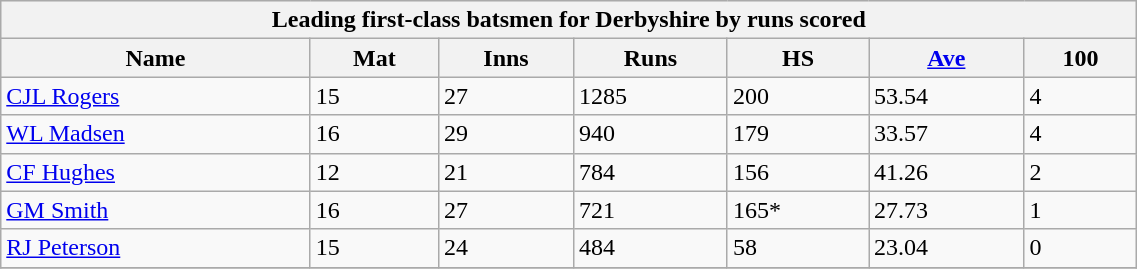<table class="wikitable" width="60%">
<tr bgcolor="#efefef">
<th colspan=7>Leading first-class batsmen for Derbyshire by runs scored</th>
</tr>
<tr bgcolor="#efefef">
<th>Name</th>
<th>Mat</th>
<th>Inns</th>
<th>Runs</th>
<th>HS</th>
<th><a href='#'>Ave</a></th>
<th>100</th>
</tr>
<tr>
<td><a href='#'>CJL Rogers</a></td>
<td>15</td>
<td>27</td>
<td>1285</td>
<td>200</td>
<td>53.54</td>
<td>4</td>
</tr>
<tr>
<td><a href='#'>WL Madsen</a></td>
<td>16</td>
<td>29</td>
<td>940</td>
<td>179</td>
<td>33.57</td>
<td>4</td>
</tr>
<tr>
<td><a href='#'>CF Hughes</a></td>
<td>12</td>
<td>21</td>
<td>784</td>
<td>156</td>
<td>41.26</td>
<td>2</td>
</tr>
<tr>
<td><a href='#'>GM Smith</a></td>
<td>16</td>
<td>27</td>
<td>721</td>
<td>165*</td>
<td>27.73</td>
<td>1</td>
</tr>
<tr>
<td><a href='#'>RJ Peterson</a></td>
<td>15</td>
<td>24</td>
<td>484</td>
<td>58</td>
<td>23.04</td>
<td>0</td>
</tr>
<tr>
</tr>
</table>
